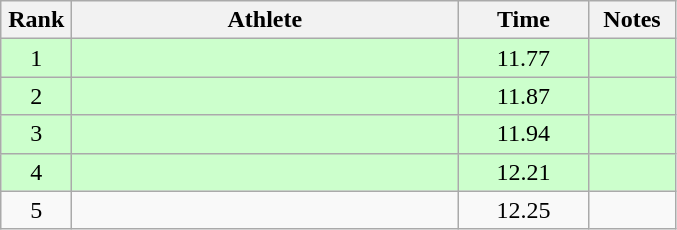<table class="wikitable sortable" style="text-align:center">
<tr>
<th width=40>Rank</th>
<th width=250>Athlete</th>
<th width=80>Time</th>
<th width=50>Notes</th>
</tr>
<tr bgcolor=ccffcc>
<td>1</td>
<td align=left></td>
<td>11.77</td>
<td></td>
</tr>
<tr bgcolor=ccffcc>
<td>2</td>
<td align=left></td>
<td>11.87</td>
<td></td>
</tr>
<tr bgcolor=ccffcc>
<td>3</td>
<td align=left></td>
<td>11.94</td>
<td></td>
</tr>
<tr bgcolor=ccffcc>
<td>4</td>
<td align=left></td>
<td>12.21</td>
<td></td>
</tr>
<tr>
<td>5</td>
<td align=left></td>
<td>12.25</td>
<td></td>
</tr>
</table>
